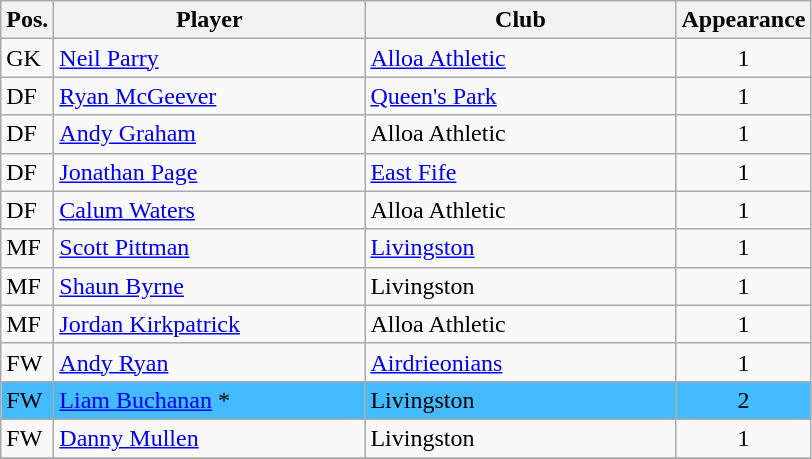<table class="wikitable">
<tr>
<th>Pos.</th>
<th>Player</th>
<th>Club</th>
<th>Appearance</th>
</tr>
<tr>
<td>GK</td>
<td style="width:200px;"><a href='#'>Neil Parry</a></td>
<td style="width:200px;"><a href='#'>Alloa Athletic</a></td>
<td align="center">1</td>
</tr>
<tr>
<td>DF</td>
<td><a href='#'>Ryan McGeever</a></td>
<td><a href='#'>Queen's Park</a></td>
<td align="center">1</td>
</tr>
<tr>
<td>DF</td>
<td><a href='#'>Andy Graham</a></td>
<td>Alloa Athletic</td>
<td align="center">1</td>
</tr>
<tr>
<td>DF</td>
<td><a href='#'>Jonathan Page</a></td>
<td><a href='#'>East Fife</a></td>
<td align="center">1</td>
</tr>
<tr>
<td>DF</td>
<td><a href='#'>Calum Waters</a></td>
<td>Alloa Athletic</td>
<td align="center">1</td>
</tr>
<tr>
<td>MF</td>
<td><a href='#'>Scott Pittman</a></td>
<td><a href='#'>Livingston</a></td>
<td align="center">1</td>
</tr>
<tr>
<td>MF</td>
<td><a href='#'>Shaun Byrne</a></td>
<td>Livingston</td>
<td align="center">1</td>
</tr>
<tr>
<td>MF</td>
<td><a href='#'>Jordan Kirkpatrick</a></td>
<td>Alloa Athletic</td>
<td align="center">1</td>
</tr>
<tr>
<td>FW</td>
<td><a href='#'>Andy Ryan</a></td>
<td><a href='#'>Airdrieonians</a></td>
<td align="center">1</td>
</tr>
<tr style="background:#44bbff;">
<td>FW</td>
<td><a href='#'>Liam Buchanan</a> *</td>
<td>Livingston</td>
<td align="center">2</td>
</tr>
<tr>
<td>FW</td>
<td><a href='#'>Danny Mullen</a></td>
<td>Livingston</td>
<td align="center">1</td>
</tr>
<tr>
</tr>
</table>
